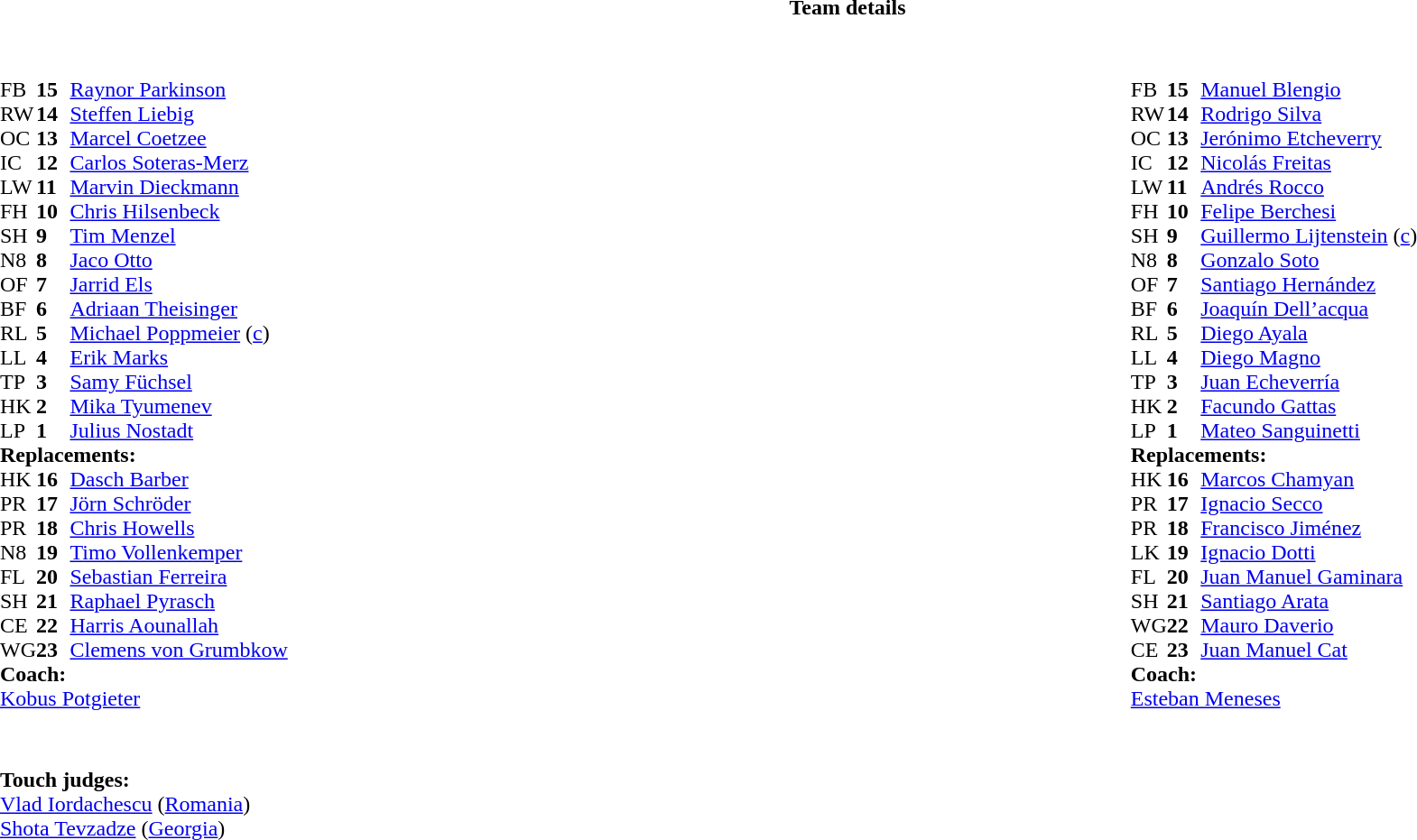<table border="0" width="100%" class="collapsible collapsed">
<tr>
<th>Team details</th>
</tr>
<tr>
<td><br><table style="width:100%;">
<tr>
<td style="vertical-align:top; width:50%"><br><table cellspacing="0" cellpadding="0">
<tr>
<th width="25"></th>
<th width="25"></th>
</tr>
<tr>
<td>FB</td>
<td><strong>15</strong></td>
<td><a href='#'>Raynor Parkinson</a></td>
</tr>
<tr>
<td>RW</td>
<td><strong>14</strong></td>
<td><a href='#'>Steffen Liebig</a></td>
</tr>
<tr>
<td>OC</td>
<td><strong>13</strong></td>
<td><a href='#'>Marcel Coetzee</a></td>
<td></td>
<td></td>
</tr>
<tr>
<td>IC</td>
<td><strong>12</strong></td>
<td><a href='#'>Carlos Soteras-Merz</a></td>
</tr>
<tr>
<td>LW</td>
<td><strong>11</strong></td>
<td><a href='#'>Marvin Dieckmann</a></td>
</tr>
<tr>
<td>FH</td>
<td><strong>10</strong></td>
<td><a href='#'>Chris Hilsenbeck</a></td>
</tr>
<tr>
<td>SH</td>
<td><strong>9</strong></td>
<td><a href='#'>Tim Menzel</a></td>
</tr>
<tr>
<td>N8</td>
<td><strong>8</strong></td>
<td><a href='#'>Jaco Otto</a></td>
<td></td>
<td></td>
</tr>
<tr>
<td>OF</td>
<td><strong>7</strong></td>
<td><a href='#'>Jarrid Els</a></td>
</tr>
<tr>
<td>BF</td>
<td><strong>6</strong></td>
<td><a href='#'>Adriaan Theisinger</a></td>
<td></td>
<td></td>
</tr>
<tr>
<td>RL</td>
<td><strong>5</strong></td>
<td><a href='#'>Michael Poppmeier</a> (<a href='#'>c</a>)</td>
<td></td>
<td></td>
</tr>
<tr>
<td>LL</td>
<td><strong>4</strong></td>
<td><a href='#'>Erik Marks</a></td>
<td></td>
</tr>
<tr>
<td>TP</td>
<td><strong>3</strong></td>
<td><a href='#'>Samy Füchsel</a></td>
</tr>
<tr>
<td>HK</td>
<td><strong>2</strong></td>
<td><a href='#'>Mika Tyumenev</a></td>
</tr>
<tr>
<td>LP</td>
<td><strong>1</strong></td>
<td><a href='#'>Julius Nostadt</a></td>
<td></td>
<td></td>
</tr>
<tr>
<td colspan=3><strong>Replacements:</strong></td>
</tr>
<tr>
<td>HK</td>
<td><strong>16</strong></td>
<td><a href='#'>Dasch Barber</a></td>
<td></td>
<td></td>
</tr>
<tr>
<td>PR</td>
<td><strong>17</strong></td>
<td><a href='#'>Jörn Schröder</a></td>
<td></td>
<td></td>
</tr>
<tr>
<td>PR</td>
<td><strong>18</strong></td>
<td><a href='#'>Chris Howells</a></td>
</tr>
<tr>
<td>N8</td>
<td><strong>19</strong></td>
<td><a href='#'>Timo Vollenkemper</a></td>
<td></td>
<td></td>
</tr>
<tr>
<td>FL</td>
<td><strong>20</strong></td>
<td><a href='#'>Sebastian Ferreira</a></td>
<td></td>
<td></td>
</tr>
<tr>
<td>SH</td>
<td><strong>21</strong></td>
<td><a href='#'>Raphael Pyrasch</a></td>
</tr>
<tr>
<td>CE</td>
<td><strong>22</strong></td>
<td><a href='#'>Harris Aounallah</a></td>
</tr>
<tr>
<td>WG</td>
<td><strong>23</strong></td>
<td><a href='#'>Clemens von Grumbkow</a></td>
<td></td>
<td></td>
</tr>
<tr>
<td colspan=3><strong>Coach:</strong></td>
</tr>
<tr>
<td colspan="4"> <a href='#'>Kobus Potgieter</a></td>
</tr>
</table>
</td>
<td valign="top"></td>
<td style="vertical-align:top; width:50%"><br><table cellspacing="0" cellpadding="0" style="margin:auto">
<tr>
<th width="25"></th>
<th width="25"></th>
</tr>
<tr>
<td>FB</td>
<td><strong>15</strong></td>
<td><a href='#'>Manuel Blengio</a></td>
</tr>
<tr>
<td>RW</td>
<td><strong>14</strong></td>
<td><a href='#'>Rodrigo Silva</a></td>
</tr>
<tr>
<td>OC</td>
<td><strong>13</strong></td>
<td><a href='#'>Jerónimo Etcheverry</a></td>
</tr>
<tr>
<td>IC</td>
<td><strong>12</strong></td>
<td><a href='#'>Nicolás Freitas</a></td>
<td></td>
</tr>
<tr>
<td>LW</td>
<td><strong>11</strong></td>
<td><a href='#'>Andrés Rocco</a></td>
<td></td>
<td></td>
</tr>
<tr>
<td>FH</td>
<td><strong>10</strong></td>
<td><a href='#'>Felipe Berchesi</a></td>
</tr>
<tr>
<td>SH</td>
<td><strong>9</strong></td>
<td><a href='#'>Guillermo Lijtenstein</a> (<a href='#'>c</a>)</td>
<td></td>
<td></td>
</tr>
<tr>
<td>N8</td>
<td><strong>8</strong></td>
<td><a href='#'>Gonzalo Soto</a></td>
</tr>
<tr>
<td>OF</td>
<td><strong>7</strong></td>
<td><a href='#'>Santiago Hernández</a></td>
</tr>
<tr>
<td>BF</td>
<td><strong>6</strong></td>
<td><a href='#'>Joaquín Dell’acqua</a></td>
<td></td>
<td></td>
</tr>
<tr>
<td>RL</td>
<td><strong>5</strong></td>
<td><a href='#'>Diego Ayala</a></td>
<td></td>
<td></td>
</tr>
<tr>
<td>LL</td>
<td><strong>4</strong></td>
<td><a href='#'>Diego Magno</a></td>
</tr>
<tr>
<td>TP</td>
<td><strong>3</strong></td>
<td><a href='#'>Juan Echeverría</a></td>
</tr>
<tr>
<td>HK</td>
<td><strong>2</strong></td>
<td><a href='#'>Facundo Gattas</a></td>
</tr>
<tr>
<td>LP</td>
<td><strong>1</strong></td>
<td><a href='#'>Mateo Sanguinetti</a></td>
</tr>
<tr>
<td colspan=3><strong>Replacements:</strong></td>
</tr>
<tr>
<td>HK</td>
<td><strong>16</strong></td>
<td><a href='#'>Marcos Chamyan</a></td>
</tr>
<tr>
<td>PR</td>
<td><strong>17</strong></td>
<td><a href='#'>Ignacio Secco</a></td>
</tr>
<tr>
<td>PR</td>
<td><strong>18</strong></td>
<td><a href='#'>Francisco Jiménez</a></td>
</tr>
<tr>
<td>LK</td>
<td><strong>19</strong></td>
<td><a href='#'>Ignacio Dotti</a></td>
<td></td>
<td></td>
</tr>
<tr>
<td>FL</td>
<td><strong>20</strong></td>
<td><a href='#'>Juan Manuel Gaminara</a></td>
<td></td>
<td></td>
</tr>
<tr>
<td>SH</td>
<td><strong>21</strong></td>
<td><a href='#'>Santiago Arata</a></td>
<td></td>
<td></td>
</tr>
<tr>
<td>WG</td>
<td><strong>22</strong></td>
<td><a href='#'>Mauro Daverio</a></td>
</tr>
<tr>
<td>CE</td>
<td><strong>23</strong></td>
<td><a href='#'>Juan Manuel Cat</a></td>
<td></td>
<td></td>
</tr>
<tr>
<td colspan=3><strong>Coach:</strong></td>
</tr>
<tr>
<td colspan="4"> <a href='#'>Esteban Meneses</a></td>
</tr>
</table>
</td>
</tr>
</table>
<table style="width:100%">
<tr>
<td><br><br><strong>Touch judges:</strong>
<br><a href='#'>Vlad Iordachescu</a> (<a href='#'>Romania</a>)
<br><a href='#'>Shota Tevzadze</a> (<a href='#'>Georgia</a>)</td>
</tr>
</table>
</td>
</tr>
</table>
